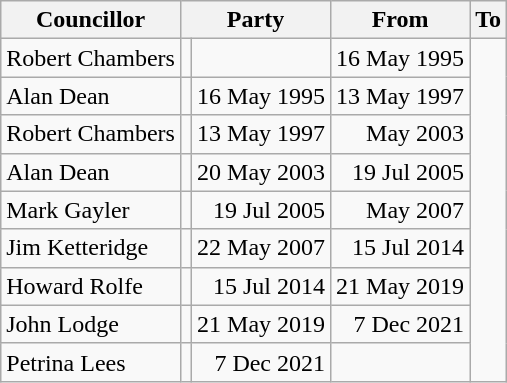<table class=wikitable>
<tr>
<th>Councillor</th>
<th colspan=2>Party</th>
<th>From</th>
<th>To</th>
</tr>
<tr>
<td>Robert Chambers</td>
<td></td>
<td align=right></td>
<td align=right>16 May 1995</td>
</tr>
<tr>
<td>Alan Dean</td>
<td></td>
<td align=right>16 May 1995</td>
<td align=right>13 May 1997</td>
</tr>
<tr>
<td>Robert Chambers</td>
<td></td>
<td align=right>13 May 1997</td>
<td align=right>May 2003</td>
</tr>
<tr>
<td>Alan Dean</td>
<td></td>
<td align=right>20 May 2003</td>
<td align=right>19 Jul 2005</td>
</tr>
<tr>
<td>Mark Gayler</td>
<td></td>
<td align=right>19 Jul 2005</td>
<td align=right>May 2007</td>
</tr>
<tr>
<td>Jim Ketteridge</td>
<td></td>
<td align=right>22 May 2007</td>
<td align=right>15 Jul 2014</td>
</tr>
<tr>
<td>Howard Rolfe</td>
<td></td>
<td align=right>15 Jul 2014</td>
<td align=right>21 May 2019</td>
</tr>
<tr>
<td>John Lodge</td>
<td></td>
<td align=right>21 May 2019</td>
<td align=right>7 Dec 2021</td>
</tr>
<tr>
<td>Petrina Lees</td>
<td></td>
<td align=right>7 Dec 2021</td>
<td></td>
</tr>
</table>
